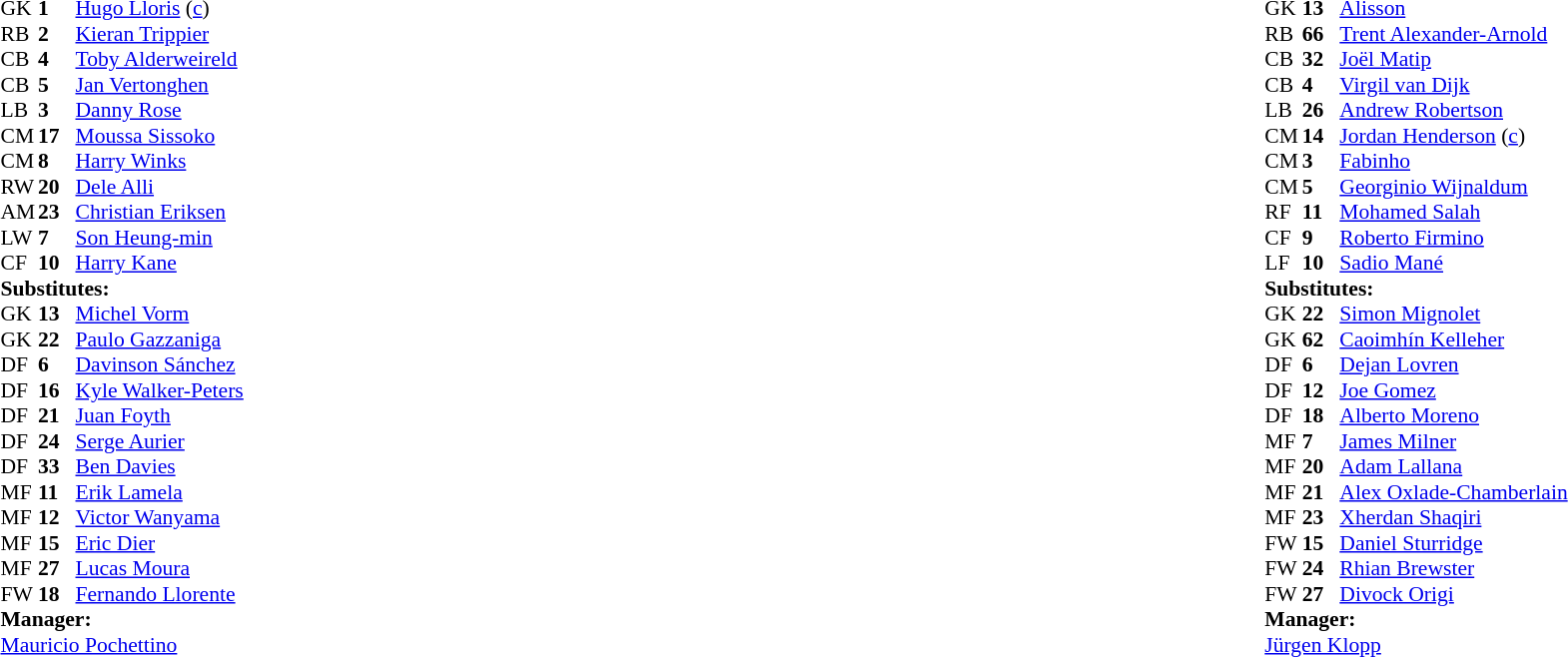<table width="100%">
<tr>
<td valign="top" width="40%"><br><table style="font-size:90%" cellspacing="0" cellpadding="0">
<tr>
<th width=25></th>
<th width=25></th>
</tr>
<tr>
<td>GK</td>
<td><strong>1</strong></td>
<td> <a href='#'>Hugo Lloris</a> (<a href='#'>c</a>)</td>
</tr>
<tr>
<td>RB</td>
<td><strong>2</strong></td>
<td> <a href='#'>Kieran Trippier</a></td>
</tr>
<tr>
<td>CB</td>
<td><strong>4</strong></td>
<td> <a href='#'>Toby Alderweireld</a></td>
</tr>
<tr>
<td>CB</td>
<td><strong>5</strong></td>
<td> <a href='#'>Jan Vertonghen</a></td>
</tr>
<tr>
<td>LB</td>
<td><strong>3</strong></td>
<td> <a href='#'>Danny Rose</a></td>
</tr>
<tr>
<td>CM</td>
<td><strong>17</strong></td>
<td> <a href='#'>Moussa Sissoko</a></td>
<td></td>
<td></td>
</tr>
<tr>
<td>CM</td>
<td><strong>8</strong></td>
<td> <a href='#'>Harry Winks</a></td>
<td></td>
<td></td>
</tr>
<tr>
<td>RW</td>
<td><strong>20</strong></td>
<td> <a href='#'>Dele Alli</a></td>
<td></td>
<td></td>
</tr>
<tr>
<td>AM</td>
<td><strong>23</strong></td>
<td> <a href='#'>Christian Eriksen</a></td>
</tr>
<tr>
<td>LW</td>
<td><strong>7</strong></td>
<td> <a href='#'>Son Heung-min</a></td>
</tr>
<tr>
<td>CF</td>
<td><strong>10</strong></td>
<td> <a href='#'>Harry Kane</a></td>
</tr>
<tr>
<td colspan=3><strong>Substitutes:</strong></td>
</tr>
<tr>
<td>GK</td>
<td><strong>13</strong></td>
<td> <a href='#'>Michel Vorm</a></td>
</tr>
<tr>
<td>GK</td>
<td><strong>22</strong></td>
<td> <a href='#'>Paulo Gazzaniga</a></td>
</tr>
<tr>
<td>DF</td>
<td><strong>6</strong></td>
<td> <a href='#'>Davinson Sánchez</a></td>
</tr>
<tr>
<td>DF</td>
<td><strong>16</strong></td>
<td> <a href='#'>Kyle Walker-Peters</a></td>
</tr>
<tr>
<td>DF</td>
<td><strong>21</strong></td>
<td> <a href='#'>Juan Foyth</a></td>
</tr>
<tr>
<td>DF</td>
<td><strong>24</strong></td>
<td> <a href='#'>Serge Aurier</a></td>
</tr>
<tr>
<td>DF</td>
<td><strong>33</strong></td>
<td> <a href='#'>Ben Davies</a></td>
</tr>
<tr>
<td>MF</td>
<td><strong>11</strong></td>
<td> <a href='#'>Erik Lamela</a></td>
</tr>
<tr>
<td>MF</td>
<td><strong>12</strong></td>
<td> <a href='#'>Victor Wanyama</a></td>
</tr>
<tr>
<td>MF</td>
<td><strong>15</strong></td>
<td> <a href='#'>Eric Dier</a></td>
<td></td>
<td></td>
</tr>
<tr>
<td>MF</td>
<td><strong>27</strong></td>
<td> <a href='#'>Lucas Moura</a></td>
<td></td>
<td></td>
</tr>
<tr>
<td>FW</td>
<td><strong>18</strong></td>
<td> <a href='#'>Fernando Llorente</a></td>
<td></td>
<td></td>
</tr>
<tr>
<td colspan=3><strong>Manager:</strong></td>
</tr>
<tr>
<td colspan=3> <a href='#'>Mauricio Pochettino</a></td>
</tr>
</table>
</td>
<td valign="top"></td>
<td valign="top" width="50%"><br><table style="font-size:90%; margin:auto" cellspacing="0" cellpadding="0">
<tr>
<th width=25></th>
<th width=25></th>
</tr>
<tr>
<td>GK</td>
<td><strong>13</strong></td>
<td> <a href='#'>Alisson</a></td>
</tr>
<tr>
<td>RB</td>
<td><strong>66</strong></td>
<td> <a href='#'>Trent Alexander-Arnold</a></td>
</tr>
<tr>
<td>CB</td>
<td><strong>32</strong></td>
<td> <a href='#'>Joël Matip</a></td>
</tr>
<tr>
<td>CB</td>
<td><strong>4</strong></td>
<td> <a href='#'>Virgil van Dijk</a></td>
</tr>
<tr>
<td>LB</td>
<td><strong>26</strong></td>
<td> <a href='#'>Andrew Robertson</a></td>
</tr>
<tr>
<td>CM</td>
<td><strong>14</strong></td>
<td> <a href='#'>Jordan Henderson</a> (<a href='#'>c</a>)</td>
</tr>
<tr>
<td>CM</td>
<td><strong>3</strong></td>
<td> <a href='#'>Fabinho</a></td>
</tr>
<tr>
<td>CM</td>
<td><strong>5</strong></td>
<td> <a href='#'>Georginio Wijnaldum</a></td>
<td></td>
<td></td>
</tr>
<tr>
<td>RF</td>
<td><strong>11</strong></td>
<td> <a href='#'>Mohamed Salah</a></td>
</tr>
<tr>
<td>CF</td>
<td><strong>9</strong></td>
<td> <a href='#'>Roberto Firmino</a></td>
<td></td>
<td></td>
</tr>
<tr>
<td>LF</td>
<td><strong>10</strong></td>
<td> <a href='#'>Sadio Mané</a></td>
<td></td>
<td></td>
</tr>
<tr>
<td colspan=3><strong>Substitutes:</strong></td>
</tr>
<tr>
<td>GK</td>
<td><strong>22</strong></td>
<td> <a href='#'>Simon Mignolet</a></td>
</tr>
<tr>
<td>GK</td>
<td><strong>62</strong></td>
<td> <a href='#'>Caoimhín Kelleher</a></td>
</tr>
<tr>
<td>DF</td>
<td><strong>6</strong></td>
<td> <a href='#'>Dejan Lovren</a></td>
</tr>
<tr>
<td>DF</td>
<td><strong>12</strong></td>
<td> <a href='#'>Joe Gomez</a></td>
<td></td>
<td></td>
</tr>
<tr>
<td>DF</td>
<td><strong>18</strong></td>
<td> <a href='#'>Alberto Moreno</a></td>
</tr>
<tr>
<td>MF</td>
<td><strong>7</strong></td>
<td> <a href='#'>James Milner</a></td>
<td></td>
<td></td>
</tr>
<tr>
<td>MF</td>
<td><strong>20</strong></td>
<td> <a href='#'>Adam Lallana</a></td>
</tr>
<tr>
<td>MF</td>
<td><strong>21</strong></td>
<td> <a href='#'>Alex Oxlade-Chamberlain</a></td>
</tr>
<tr>
<td>MF</td>
<td><strong>23</strong></td>
<td> <a href='#'>Xherdan Shaqiri</a></td>
</tr>
<tr>
<td>FW</td>
<td><strong>15</strong></td>
<td> <a href='#'>Daniel Sturridge</a></td>
</tr>
<tr>
<td>FW</td>
<td><strong>24</strong></td>
<td> <a href='#'>Rhian Brewster</a></td>
</tr>
<tr>
<td>FW</td>
<td><strong>27</strong></td>
<td> <a href='#'>Divock Origi</a></td>
<td></td>
<td></td>
</tr>
<tr>
<td colspan=3><strong>Manager:</strong></td>
</tr>
<tr>
<td colspan=3> <a href='#'>Jürgen Klopp</a></td>
</tr>
</table>
</td>
</tr>
</table>
